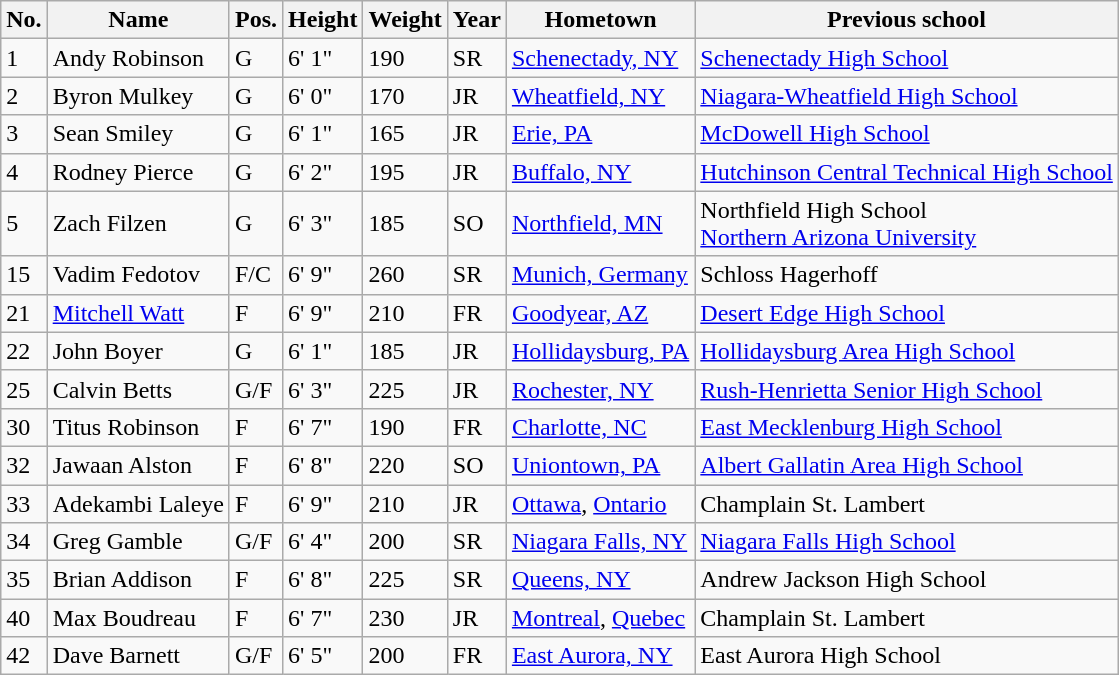<table class="wikitable sortable">
<tr>
<th>No.</th>
<th>Name</th>
<th>Pos.</th>
<th>Height</th>
<th>Weight</th>
<th>Year</th>
<th>Hometown</th>
<th>Previous school</th>
</tr>
<tr>
<td>1</td>
<td>Andy Robinson</td>
<td>G</td>
<td>6' 1"</td>
<td>190</td>
<td>SR</td>
<td><a href='#'>Schenectady, NY</a></td>
<td><a href='#'>Schenectady High School</a></td>
</tr>
<tr>
<td>2</td>
<td>Byron Mulkey</td>
<td>G</td>
<td>6' 0"</td>
<td>170</td>
<td>JR</td>
<td><a href='#'>Wheatfield, NY</a></td>
<td><a href='#'>Niagara-Wheatfield High School</a></td>
</tr>
<tr>
<td>3</td>
<td>Sean Smiley</td>
<td>G</td>
<td>6' 1"</td>
<td>165</td>
<td>JR</td>
<td><a href='#'>Erie, PA</a></td>
<td><a href='#'>McDowell High School</a></td>
</tr>
<tr>
<td>4</td>
<td>Rodney Pierce</td>
<td>G</td>
<td>6' 2"</td>
<td>195</td>
<td>JR</td>
<td><a href='#'>Buffalo, NY</a></td>
<td><a href='#'>Hutchinson Central Technical High School</a></td>
</tr>
<tr>
<td>5</td>
<td>Zach Filzen</td>
<td>G</td>
<td>6' 3"</td>
<td>185</td>
<td>SO</td>
<td><a href='#'>Northfield, MN</a></td>
<td>Northfield High School<br><a href='#'>Northern Arizona University</a></td>
</tr>
<tr>
<td>15</td>
<td>Vadim Fedotov</td>
<td>F/C</td>
<td>6' 9"</td>
<td>260</td>
<td>SR</td>
<td><a href='#'>Munich, Germany</a></td>
<td>Schloss Hagerhoff</td>
</tr>
<tr>
<td>21</td>
<td><a href='#'>Mitchell Watt</a></td>
<td>F</td>
<td>6' 9"</td>
<td>210</td>
<td>FR</td>
<td><a href='#'>Goodyear, AZ</a></td>
<td><a href='#'>Desert Edge High School</a></td>
</tr>
<tr>
<td>22</td>
<td>John Boyer</td>
<td>G</td>
<td>6' 1"</td>
<td>185</td>
<td>JR</td>
<td><a href='#'>Hollidaysburg, PA</a></td>
<td><a href='#'>Hollidaysburg Area High School</a></td>
</tr>
<tr>
<td>25</td>
<td>Calvin Betts</td>
<td>G/F</td>
<td>6' 3"</td>
<td>225</td>
<td>JR</td>
<td><a href='#'>Rochester, NY</a></td>
<td><a href='#'>Rush-Henrietta Senior High School</a></td>
</tr>
<tr>
<td>30</td>
<td>Titus Robinson</td>
<td>F</td>
<td>6' 7"</td>
<td>190</td>
<td>FR</td>
<td><a href='#'>Charlotte, NC</a></td>
<td><a href='#'>East Mecklenburg High School</a></td>
</tr>
<tr>
<td>32</td>
<td>Jawaan Alston</td>
<td>F</td>
<td>6' 8"</td>
<td>220</td>
<td>SO</td>
<td><a href='#'>Uniontown, PA</a></td>
<td><a href='#'>Albert Gallatin Area High School</a></td>
</tr>
<tr>
<td>33</td>
<td>Adekambi Laleye</td>
<td>F</td>
<td>6' 9"</td>
<td>210</td>
<td>JR</td>
<td><a href='#'>Ottawa</a>, <a href='#'>Ontario</a></td>
<td>Champlain St. Lambert</td>
</tr>
<tr>
<td>34</td>
<td>Greg Gamble</td>
<td>G/F</td>
<td>6' 4"</td>
<td>200</td>
<td>SR</td>
<td><a href='#'>Niagara Falls, NY</a></td>
<td><a href='#'>Niagara Falls High School</a></td>
</tr>
<tr>
<td>35</td>
<td>Brian Addison</td>
<td>F</td>
<td>6' 8"</td>
<td>225</td>
<td>SR</td>
<td><a href='#'>Queens, NY</a></td>
<td>Andrew Jackson High School</td>
</tr>
<tr>
<td>40</td>
<td>Max Boudreau</td>
<td>F</td>
<td>6' 7"</td>
<td>230</td>
<td>JR</td>
<td><a href='#'>Montreal</a>, <a href='#'>Quebec</a></td>
<td>Champlain St. Lambert</td>
</tr>
<tr>
<td>42</td>
<td>Dave Barnett</td>
<td>G/F</td>
<td>6' 5"</td>
<td>200</td>
<td>FR</td>
<td><a href='#'>East Aurora, NY</a></td>
<td>East Aurora High School</td>
</tr>
</table>
